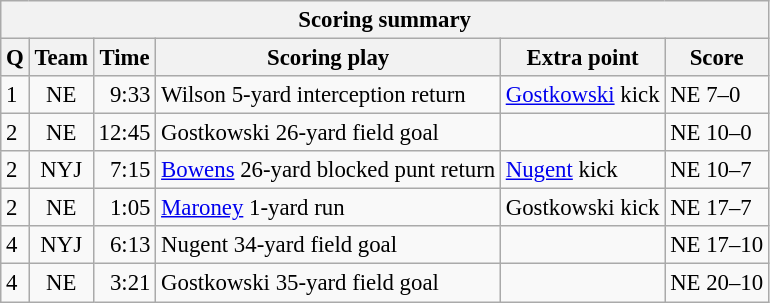<table class="wikitable" style="font-size: 95%;">
<tr>
<th colspan=6>Scoring summary</th>
</tr>
<tr>
<th>Q</th>
<th>Team</th>
<th>Time</th>
<th>Scoring play</th>
<th>Extra point</th>
<th>Score</th>
</tr>
<tr>
<td>1</td>
<td align=center>NE</td>
<td align=right>9:33</td>
<td>Wilson 5-yard interception return</td>
<td><a href='#'>Gostkowski</a> kick</td>
<td>NE 7–0</td>
</tr>
<tr>
<td>2</td>
<td align=center>NE</td>
<td align=right>12:45</td>
<td>Gostkowski 26-yard field goal</td>
<td></td>
<td>NE 10–0</td>
</tr>
<tr>
<td>2</td>
<td align=center>NYJ</td>
<td align=right>7:15</td>
<td><a href='#'>Bowens</a> 26-yard blocked punt return</td>
<td><a href='#'>Nugent</a> kick</td>
<td>NE 10–7</td>
</tr>
<tr>
<td>2</td>
<td align=center>NE</td>
<td align=right>1:05</td>
<td><a href='#'>Maroney</a> 1-yard run</td>
<td>Gostkowski kick</td>
<td>NE 17–7</td>
</tr>
<tr>
<td>4</td>
<td align=center>NYJ</td>
<td align=right>6:13</td>
<td>Nugent 34-yard field goal</td>
<td></td>
<td>NE 17–10</td>
</tr>
<tr>
<td>4</td>
<td align=center>NE</td>
<td align=right>3:21</td>
<td>Gostkowski 35-yard field goal</td>
<td></td>
<td>NE 20–10</td>
</tr>
</table>
